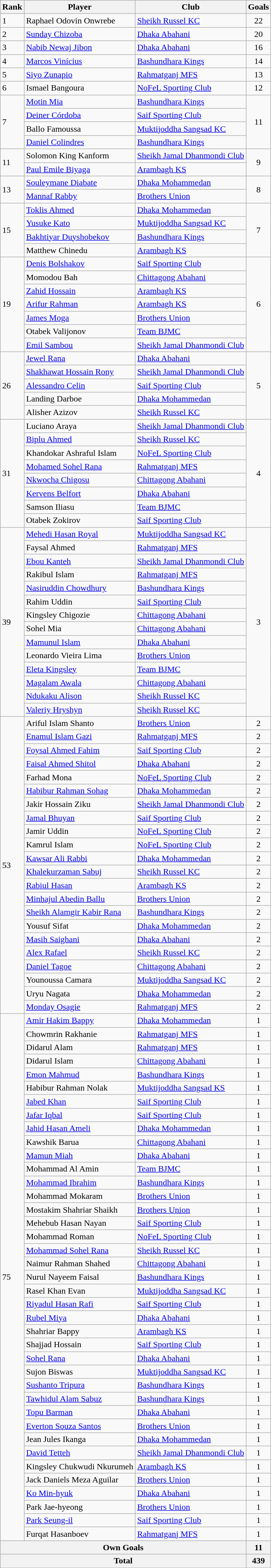<table class="wikitable">
<tr>
<th>Rank</th>
<th>Player</th>
<th>Club</th>
<th>Goals</th>
</tr>
<tr>
<td>1</td>
<td> Raphael Odovin Onwrebe</td>
<td><a href='#'>Sheikh Russel KC</a></td>
<td align="center">22</td>
</tr>
<tr>
<td>2</td>
<td> <a href='#'>Sunday Chizoba</a></td>
<td><a href='#'>Dhaka Abahani</a></td>
<td align="center">20</td>
</tr>
<tr>
<td>3</td>
<td> <a href='#'>Nabib Newaj Jibon</a></td>
<td><a href='#'>Dhaka Abahani</a></td>
<td align="center">16</td>
</tr>
<tr>
<td>4</td>
<td> <a href='#'>Marcos Vinícius</a></td>
<td><a href='#'>Bashundhara Kings</a></td>
<td align="center">14</td>
</tr>
<tr>
<td>5</td>
<td> <a href='#'>Siyo Zunapio</a></td>
<td><a href='#'>Rahmatganj MFS</a></td>
<td align="center">13</td>
</tr>
<tr>
<td>6</td>
<td> Ismael Bangoura</td>
<td><a href='#'>NoFeL Sporting Club</a></td>
<td align="center">12</td>
</tr>
<tr>
<td rowspan="4">7</td>
<td> <a href='#'>Motin Mia</a></td>
<td><a href='#'>Bashundhara Kings</a></td>
<td rowspan="4" align="center">11</td>
</tr>
<tr>
<td> <a href='#'>Deiner Córdoba</a></td>
<td><a href='#'>Saif Sporting Club</a></td>
</tr>
<tr>
<td> Ballo Famoussa</td>
<td><a href='#'>Muktijoddha Sangsad KC</a></td>
</tr>
<tr>
<td> <a href='#'>Daniel Colindres</a></td>
<td><a href='#'>Bashundhara Kings</a></td>
</tr>
<tr>
<td rowspan="2">11</td>
<td> Solomon King Kanform</td>
<td><a href='#'>Sheikh Jamal Dhanmondi Club</a></td>
<td rowspan="2" align="center">9</td>
</tr>
<tr>
<td> <a href='#'>Paul Emile Biyaga</a></td>
<td><a href='#'>Arambagh KS</a></td>
</tr>
<tr>
<td rowspan="2">13</td>
<td> <a href='#'>Souleymane Diabate</a></td>
<td><a href='#'>Dhaka Mohammedan</a></td>
<td rowspan="2" align="center">8</td>
</tr>
<tr>
<td> <a href='#'>Mannaf Rabby</a></td>
<td><a href='#'>Brothers Union</a></td>
</tr>
<tr>
<td rowspan="4">15</td>
<td> <a href='#'>Toklis Ahmed</a></td>
<td><a href='#'>Dhaka Mohammedan</a></td>
<td rowspan="4" align="center">7</td>
</tr>
<tr>
<td> <a href='#'>Yusuke Kato</a></td>
<td><a href='#'>Muktijoddha Sangsad KC</a></td>
</tr>
<tr>
<td> <a href='#'>Bakhtiyar Duyshobekov</a></td>
<td><a href='#'>Bashundhara Kings</a></td>
</tr>
<tr>
<td>  Matthew Chinedu</td>
<td><a href='#'>Arambagh KS</a></td>
</tr>
<tr>
<td rowspan="7">19</td>
<td> <a href='#'>Denis Bolshakov</a></td>
<td><a href='#'>Saif Sporting Club</a></td>
<td rowspan="7" align="center">6</td>
</tr>
<tr>
<td> Momodou Bah</td>
<td><a href='#'>Chittagong Abahani</a></td>
</tr>
<tr>
<td> <a href='#'>Zahid Hossain</a></td>
<td><a href='#'>Arambagh KS</a></td>
</tr>
<tr>
<td> <a href='#'>Arifur Rahman</a></td>
<td><a href='#'>Arambagh KS</a></td>
</tr>
<tr>
<td> <a href='#'>James Moga</a></td>
<td><a href='#'>Brothers Union</a></td>
</tr>
<tr>
<td> Otabek Valijonov</td>
<td><a href='#'>Team BJMC</a></td>
</tr>
<tr>
<td> <a href='#'>Emil Sambou</a></td>
<td><a href='#'>Sheikh Jamal Dhanmondi Club</a></td>
</tr>
<tr>
<td rowspan="5">26</td>
<td> <a href='#'>Jewel Rana</a></td>
<td><a href='#'>Dhaka Abahani</a></td>
<td rowspan="5" align="center">5</td>
</tr>
<tr>
<td> <a href='#'>Shakhawat Hossain Rony</a></td>
<td><a href='#'>Sheikh Jamal Dhanmondi Club</a></td>
</tr>
<tr>
<td> <a href='#'>Alessandro Celin</a></td>
<td><a href='#'>Saif Sporting Club</a></td>
</tr>
<tr>
<td> Landing Darboe</td>
<td><a href='#'>Dhaka Mohammedan</a></td>
</tr>
<tr>
<td> Alisher Azizov</td>
<td><a href='#'>Sheikh Russel KC</a></td>
</tr>
<tr>
<td rowspan="8">31</td>
<td> Luciano Araya</td>
<td><a href='#'>Sheikh Jamal Dhanmondi Club</a></td>
<td rowspan="8" align="center">4</td>
</tr>
<tr>
<td> <a href='#'>Biplu Ahmed</a></td>
<td><a href='#'>Sheikh Russel KC</a></td>
</tr>
<tr>
<td> Khandokar Ashraful Islam</td>
<td><a href='#'>NoFeL Sporting Club</a></td>
</tr>
<tr>
<td> <a href='#'>Mohamed Sohel Rana</a></td>
<td><a href='#'>Rahmatganj MFS</a></td>
</tr>
<tr>
<td> <a href='#'>Nkwocha Chigosu</a></td>
<td><a href='#'>Chittagong Abahani</a></td>
</tr>
<tr>
<td> <a href='#'>Kervens Belfort</a></td>
<td><a href='#'>Dhaka Abahani</a></td>
</tr>
<tr>
<td> Samson Iliasu</td>
<td><a href='#'>Team BJMC</a></td>
</tr>
<tr>
<td> Otabek Zokirov</td>
<td><a href='#'>Saif Sporting Club</a></td>
</tr>
<tr>
<td rowspan="14">39</td>
<td> <a href='#'>Mehedi Hasan Royal</a></td>
<td><a href='#'>Muktijoddha Sangsad KC</a></td>
<td rowspan="14" align="center">3</td>
</tr>
<tr>
<td> Faysal Ahmed</td>
<td><a href='#'>Rahmatganj MFS</a></td>
</tr>
<tr>
<td> <a href='#'>Ebou Kanteh</a></td>
<td><a href='#'>Sheikh Jamal Dhanmondi Club</a></td>
</tr>
<tr>
<td> Rakibul Islam</td>
<td><a href='#'>Rahmatganj MFS</a></td>
</tr>
<tr>
<td> <a href='#'>Nasiruddin Chowdhury</a></td>
<td><a href='#'>Bashundhara Kings</a></td>
</tr>
<tr>
<td> Rahim Uddin</td>
<td><a href='#'>Saif Sporting Club</a></td>
</tr>
<tr>
<td> Kingsley Chigozie</td>
<td><a href='#'>Chittagong Abahani</a></td>
</tr>
<tr>
<td> Sohel Mia</td>
<td><a href='#'>Chittagong Abahani</a></td>
</tr>
<tr>
<td> <a href='#'>Mamunul Islam</a></td>
<td><a href='#'>Dhaka Abahani</a></td>
</tr>
<tr>
<td> Leonardo Vieira Lima</td>
<td><a href='#'>Brothers Union</a></td>
</tr>
<tr>
<td> <a href='#'>Eleta Kingsley</a></td>
<td><a href='#'>Team BJMC</a></td>
</tr>
<tr>
<td> <a href='#'>Magalam Awala</a></td>
<td><a href='#'>Chittagong Abahani</a></td>
</tr>
<tr>
<td> <a href='#'>Ndukaku Alison</a></td>
<td><a href='#'>Sheikh Russel KC</a></td>
</tr>
<tr>
<td> <a href='#'>Valeriy Hryshyn</a></td>
<td><a href='#'>Sheikh Russel KC</a></td>
</tr>
<tr>
<td rowspan="22">53</td>
<td> Ariful Islam Shanto</td>
<td><a href='#'>Brothers Union</a></td>
<td align="center">2</td>
</tr>
<tr>
<td> <a href='#'>Enamul Islam Gazi</a></td>
<td><a href='#'>Rahmatganj MFS</a></td>
<td align="center">2</td>
</tr>
<tr>
<td>  <a href='#'>Foysal Ahmed Fahim</a></td>
<td><a href='#'>Saif Sporting Club</a></td>
<td align="center">2</td>
</tr>
<tr>
<td> <a href='#'>Faisal Ahmed Shitol</a></td>
<td><a href='#'>Dhaka Abahani</a></td>
<td align="center">2</td>
</tr>
<tr>
<td>  Farhad Mona</td>
<td><a href='#'>NoFeL Sporting Club</a></td>
<td align="center">2</td>
</tr>
<tr>
<td> <a href='#'>Habibur Rahman Sohag</a></td>
<td><a href='#'>Dhaka Mohammedan</a></td>
<td align="center">2</td>
</tr>
<tr>
<td> Jakir Hossain Ziku</td>
<td><a href='#'>Sheikh Jamal Dhanmondi Club</a></td>
<td align="center">2</td>
</tr>
<tr>
<td> <a href='#'>Jamal Bhuyan</a></td>
<td><a href='#'>Saif Sporting Club</a></td>
<td align="center">2</td>
</tr>
<tr>
<td> Jamir Uddin</td>
<td><a href='#'>NoFeL Sporting Club</a></td>
<td align="center">2</td>
</tr>
<tr>
<td> Kamrul Islam</td>
<td><a href='#'>NoFeL Sporting Club</a></td>
<td align="center">2</td>
</tr>
<tr>
<td> <a href='#'>Kawsar Ali Rabbi</a></td>
<td><a href='#'>Dhaka Mohammedan</a></td>
<td align="center">2</td>
</tr>
<tr>
<td> <a href='#'>Khalekurzaman Sabuj</a></td>
<td><a href='#'>Sheikh Russel KC</a></td>
<td align="center">2</td>
</tr>
<tr>
<td> <a href='#'>Rabiul Hasan</a></td>
<td><a href='#'>Arambagh KS</a></td>
<td align="center">2</td>
</tr>
<tr>
<td> <a href='#'>Minhajul Abedin Ballu</a></td>
<td><a href='#'>Brothers Union</a></td>
<td align="center">2</td>
</tr>
<tr>
<td> <a href='#'>Sheikh Alamgir Kabir Rana</a></td>
<td><a href='#'>Bashundhara Kings</a></td>
<td align="center">2</td>
</tr>
<tr>
<td> Yousuf Sifat</td>
<td><a href='#'>Dhaka Mohammedan</a></td>
<td align="center">2</td>
</tr>
<tr>
<td> <a href='#'>Masih Saighani</a></td>
<td><a href='#'>Dhaka Abahani</a></td>
<td align="center">2</td>
</tr>
<tr>
<td> <a href='#'>Alex Rafael</a></td>
<td><a href='#'>Sheikh Russel KC</a></td>
<td align="center">2</td>
</tr>
<tr>
<td> <a href='#'>Daniel Tagoe</a></td>
<td><a href='#'>Chittagong Abahani</a></td>
<td align=center>2</td>
</tr>
<tr>
<td> Younoussa Camara</td>
<td><a href='#'>Muktijoddha Sangsad KC</a></td>
<td align=center>2</td>
</tr>
<tr>
<td> Uryu Nagata</td>
<td><a href='#'>Dhaka Mohammedan</a></td>
<td align=center>2</td>
</tr>
<tr>
<td> <a href='#'>Monday Osagie</a></td>
<td><a href='#'>Rahmatganj MFS</a></td>
<td align=center>2</td>
</tr>
<tr>
<td rowspan="39">75</td>
<td> <a href='#'>Amir Hakim Bappy</a></td>
<td><a href='#'>Dhaka Mohammedan</a></td>
<td align="center">1</td>
</tr>
<tr>
<td> Chowmrin Rakhanie</td>
<td><a href='#'>Rahmatganj MFS</a></td>
<td align="center">1</td>
</tr>
<tr>
<td> Didarul Alam</td>
<td><a href='#'>Rahmatganj MFS</a></td>
<td align="center">1</td>
</tr>
<tr>
<td> Didarul Islam</td>
<td><a href='#'>Chittagong Abahani</a></td>
<td align="center">1</td>
</tr>
<tr>
<td> <a href='#'>Emon Mahmud</a></td>
<td><a href='#'>Bashundhara Kings</a></td>
<td align="center">1</td>
</tr>
<tr>
<td> Habibur Rahman Nolak</td>
<td><a href='#'>Muktijoddha Sangsad KS</a></td>
<td align="center">1</td>
</tr>
<tr>
<td> <a href='#'>Jabed Khan</a></td>
<td><a href='#'>Saif Sporting Club</a></td>
<td align="center">1</td>
</tr>
<tr>
<td> <a href='#'>Jafar Iqbal</a></td>
<td><a href='#'>Saif Sporting Club</a></td>
<td align="center">1</td>
</tr>
<tr>
<td> <a href='#'>Jahid Hasan Ameli</a></td>
<td><a href='#'>Dhaka Mohammedan</a></td>
<td align="center">1</td>
</tr>
<tr>
<td> Kawshik Barua</td>
<td><a href='#'>Chittagong Abahani</a></td>
<td align="center">1</td>
</tr>
<tr>
<td> <a href='#'>Mamun Miah</a></td>
<td><a href='#'>Dhaka Abahani</a></td>
<td align="center">1</td>
</tr>
<tr>
<td> Mohammad Al Amin</td>
<td><a href='#'>Team BJMC</a></td>
<td align="center">1</td>
</tr>
<tr>
<td> <a href='#'>Mohammad Ibrahim</a></td>
<td><a href='#'>Bashundhara Kings</a></td>
<td align="center">1</td>
</tr>
<tr>
<td> Mohammad Mokaram</td>
<td><a href='#'>Brothers Union</a></td>
<td align="center">1</td>
</tr>
<tr>
<td> Mostakim Shahriar Shaikh</td>
<td><a href='#'>Brothers Union</a></td>
<td align="center">1</td>
</tr>
<tr>
<td> Mehebub Hasan Nayan</td>
<td><a href='#'>Saif Sporting Club</a></td>
<td align="center">1</td>
</tr>
<tr>
<td> Mohammad Roman</td>
<td><a href='#'>NoFeL Sporting Club</a></td>
<td align="center">1</td>
</tr>
<tr>
<td> <a href='#'>Mohammad Sohel Rana</a></td>
<td><a href='#'>Sheikh Russel KC</a></td>
<td align="center">1</td>
</tr>
<tr>
<td> Naimur Rahman Shahed</td>
<td><a href='#'>Chittagong Abahani</a></td>
<td align="center">1</td>
</tr>
<tr>
<td> Nurul Nayeem Faisal</td>
<td><a href='#'>Bashundhara Kings</a></td>
<td align="center">1</td>
</tr>
<tr>
<td> Rasel Khan Evan</td>
<td><a href='#'>Muktijoddha Sangsad KC</a></td>
<td align="center">1</td>
</tr>
<tr>
<td> <a href='#'>Riyadul Hasan Rafi</a></td>
<td><a href='#'>Saif Sporting Club</a></td>
<td align="center">1</td>
</tr>
<tr>
<td> <a href='#'>Rubel Miya</a></td>
<td><a href='#'>Dhaka Abahani</a></td>
<td align="center">1</td>
</tr>
<tr>
<td> Shahriar Bappy</td>
<td><a href='#'>Arambagh KS</a></td>
<td align="center">1</td>
</tr>
<tr>
<td> Shajjad Hossain</td>
<td><a href='#'>Saif Sporting Club</a></td>
<td align="center">1</td>
</tr>
<tr>
<td> <a href='#'>Sohel Rana</a></td>
<td><a href='#'>Dhaka Abahani</a></td>
<td align="center">1</td>
</tr>
<tr>
<td> Sujon Biswas</td>
<td><a href='#'>Muktijoddha Sangsad KC</a></td>
<td align="center">1</td>
</tr>
<tr>
<td> <a href='#'>Sushanto Tripura</a></td>
<td><a href='#'>Bashundhara Kings</a></td>
<td align="center">1</td>
</tr>
<tr>
<td> <a href='#'>Tawhidul Alam Sabuz</a></td>
<td><a href='#'>Bashundhara Kings</a></td>
<td align="center">1</td>
</tr>
<tr>
<td> <a href='#'>Topu Barman</a></td>
<td><a href='#'>Dhaka Abahani</a></td>
<td align="center">1</td>
</tr>
<tr>
<td> <a href='#'>Everton Souza Santos</a></td>
<td><a href='#'>Brothers Union</a></td>
<td align=center>1</td>
</tr>
<tr>
<td> Jean Jules Ikanga</td>
<td><a href='#'>Dhaka Mohammedan</a></td>
<td align=center>1</td>
</tr>
<tr>
<td> <a href='#'>David Tetteh</a></td>
<td><a href='#'>Sheikh Jamal Dhanmondi Club</a></td>
<td align=center>1</td>
</tr>
<tr>
<td> Kingsley Chukwudi Nkurumeh</td>
<td><a href='#'>Arambagh KS</a></td>
<td align=center>1</td>
</tr>
<tr>
<td> Jack Daniels Meza Aguilar</td>
<td><a href='#'>Brothers Union</a></td>
<td align=center>1</td>
</tr>
<tr>
<td> <a href='#'>Ko Min-hyuk</a></td>
<td><a href='#'>Dhaka Abahani</a></td>
<td align=center>1</td>
</tr>
<tr>
<td> Park Jae-hyeong</td>
<td><a href='#'>Brothers Union</a></td>
<td align=center>1</td>
</tr>
<tr>
<td> <a href='#'>Park Seung-il</a></td>
<td><a href='#'>Saif Sporting Club</a></td>
<td align=center>1</td>
</tr>
<tr>
<td> Furqat Hasanboev</td>
<td><a href='#'>Rahmatganj MFS</a></td>
<td align=center>1</td>
</tr>
<tr>
<th colspan="3">Own Goals</th>
<th>11</th>
</tr>
<tr>
<th colspan="3">Total</th>
<th>439</th>
</tr>
</table>
